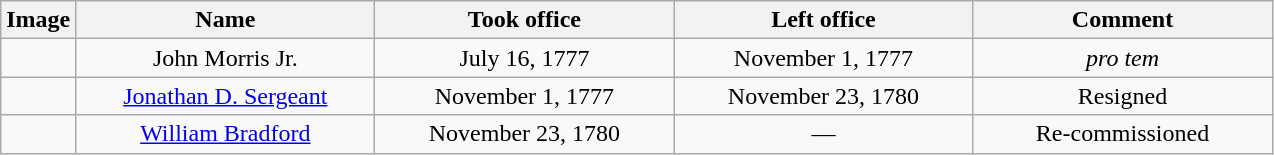<table class="wikitable" style="clear:right; text-align:center">
<tr>
<th style="width: 2em;">Image</th>
<th style="width: 12em;">Name</th>
<th style="width: 12em;">Took office</th>
<th style="width: 12em;">Left office</th>
<th style="width: 12em;">Comment</th>
</tr>
<tr>
<td></td>
<td>John Morris Jr.</td>
<td>July 16, 1777</td>
<td>November 1, 1777</td>
<td><em>pro tem</em></td>
</tr>
<tr>
<td></td>
<td><a href='#'>Jonathan D. Sergeant</a></td>
<td>November 1, 1777</td>
<td>November 23, 1780</td>
<td>Resigned</td>
</tr>
<tr>
<td></td>
<td><a href='#'>William Bradford</a></td>
<td>November 23, 1780</td>
<td>—</td>
<td>Re-commissioned</td>
</tr>
</table>
